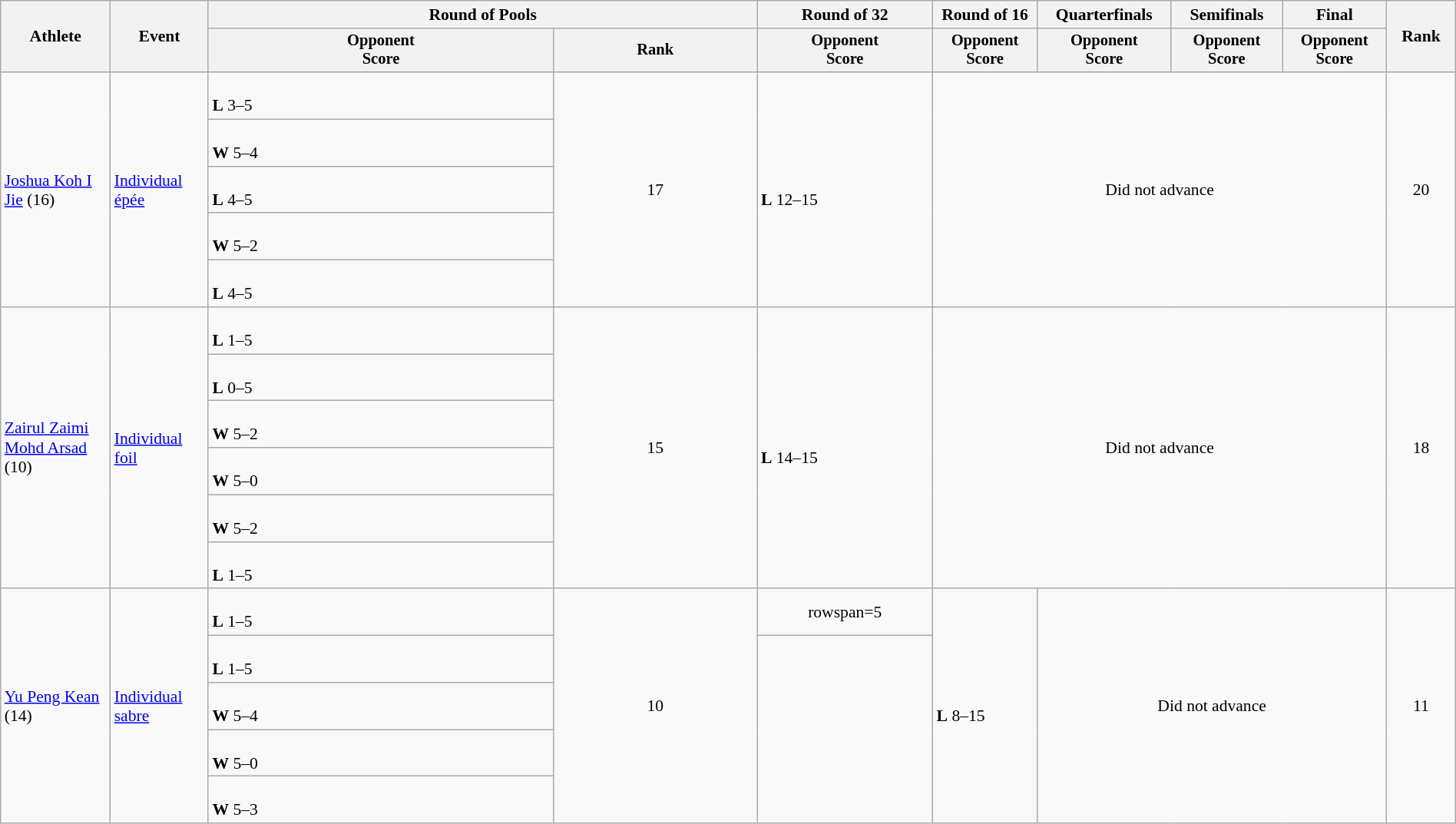<table class=wikitable width=100% style="font-size:90%; text-align:center">
<tr>
<th rowspan=2 width=5%>Athlete</th>
<th rowspan=2 width=3%>Event</th>
<th colspan=2 width=25%>Round of Pools</th>
<th width=8%>Round of 32</th>
<th width=4%>Round of 16</th>
<th width=4%>Quarterfinals</th>
<th width=4%>Semifinals</th>
<th width=4%>Final</th>
<th rowspan=2 width=3%>Rank</th>
</tr>
<tr style="font-size:95%">
<th>Opponent<br>Score</th>
<th>Rank</th>
<th>Opponent<br>Score</th>
<th>Opponent<br>Score</th>
<th>Opponent<br>Score</th>
<th>Opponent<br>Score</th>
<th>Opponent<br>Score</th>
</tr>
<tr>
<td rowspan=5 align=left><a href='#'>Joshua Koh I Jie</a> (16)</td>
<td rowspan=5 align=left><a href='#'>Individual épée</a></td>
<td align=left><br><strong>L</strong> 3–5</td>
<td rowspan=5>17 <strong></strong></td>
<td rowspan=5 align=left><br><strong>L</strong> 12–15</td>
<td colspan=4 rowspan=5>Did not advance</td>
<td rowspan=5>20</td>
</tr>
<tr>
<td align=left><br><strong>W</strong> 5–4</td>
</tr>
<tr>
<td align=left><br><strong>L</strong> 4–5</td>
</tr>
<tr>
<td align=left><br><strong>W</strong> 5–2</td>
</tr>
<tr>
<td align=left><br><strong>L</strong> 4–5</td>
</tr>
<tr>
<td rowspan=6 align=left><a href='#'>Zairul Zaimi Mohd Arsad</a> (10)</td>
<td rowspan=6 align=left><a href='#'>Individual foil</a></td>
<td align=left><br><strong>L</strong> 1–5</td>
<td rowspan=6>15 <strong></strong></td>
<td rowspan=6 align=left><br><strong>L</strong> 14–15</td>
<td colspan=4 rowspan=6>Did not advance</td>
<td rowspan=6>18</td>
</tr>
<tr>
<td align=left><br><strong>L</strong> 0–5</td>
</tr>
<tr>
<td align=left><br><strong>W</strong> 5–2</td>
</tr>
<tr>
<td align=left><br><strong>W</strong> 5–0</td>
</tr>
<tr>
<td align=left><br><strong>W</strong> 5–2</td>
</tr>
<tr>
<td align=left><br><strong>L</strong> 1–5</td>
</tr>
<tr>
<td rowspan=5 align=left><a href='#'>Yu Peng Kean</a> (14)</td>
<td rowspan=5 align=left><a href='#'>Individual sabre</a></td>
<td align=left><br><strong>L</strong> 1–5</td>
<td rowspan=5>10 <strong></strong></td>
<td>rowspan=5 </td>
<td rowspan=5 align=left><br><strong>L</strong> 8–15</td>
<td colspan=3 rowspan=5>Did not advance</td>
<td rowspan=5>11</td>
</tr>
<tr>
<td align=left><br><strong>L</strong> 1–5</td>
</tr>
<tr>
<td align=left><br><strong>W</strong> 5–4</td>
</tr>
<tr>
<td align=left><br><strong>W</strong> 5–0</td>
</tr>
<tr>
<td align=left><br><strong>W</strong> 5–3</td>
</tr>
</table>
